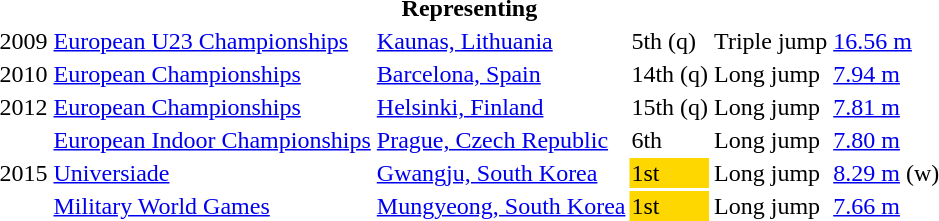<table>
<tr>
<th colspan="6">Representing </th>
</tr>
<tr>
<td>2009</td>
<td><a href='#'>European U23 Championships</a></td>
<td><a href='#'>Kaunas, Lithuania</a></td>
<td>5th (q)</td>
<td>Triple jump</td>
<td><a href='#'>16.56 m</a></td>
</tr>
<tr>
<td>2010</td>
<td><a href='#'>European Championships</a></td>
<td><a href='#'>Barcelona, Spain</a></td>
<td>14th (q)</td>
<td>Long jump</td>
<td><a href='#'>7.94 m</a></td>
</tr>
<tr>
<td>2012</td>
<td><a href='#'>European Championships</a></td>
<td><a href='#'>Helsinki, Finland</a></td>
<td>15th (q)</td>
<td>Long jump</td>
<td><a href='#'>7.81 m</a></td>
</tr>
<tr>
<td rowspan=3>2015</td>
<td><a href='#'>European Indoor Championships</a></td>
<td><a href='#'>Prague, Czech Republic</a></td>
<td>6th</td>
<td>Long jump</td>
<td><a href='#'>7.80 m</a></td>
</tr>
<tr>
<td><a href='#'>Universiade</a></td>
<td><a href='#'>Gwangju, South Korea</a></td>
<td bgcolor=gold>1st</td>
<td>Long jump</td>
<td><a href='#'>8.29 m</a> (w)</td>
</tr>
<tr>
<td><a href='#'>Military World Games</a></td>
<td><a href='#'>Mungyeong, South Korea</a></td>
<td bgcolor=gold>1st</td>
<td>Long jump</td>
<td><a href='#'>7.66 m</a></td>
</tr>
</table>
